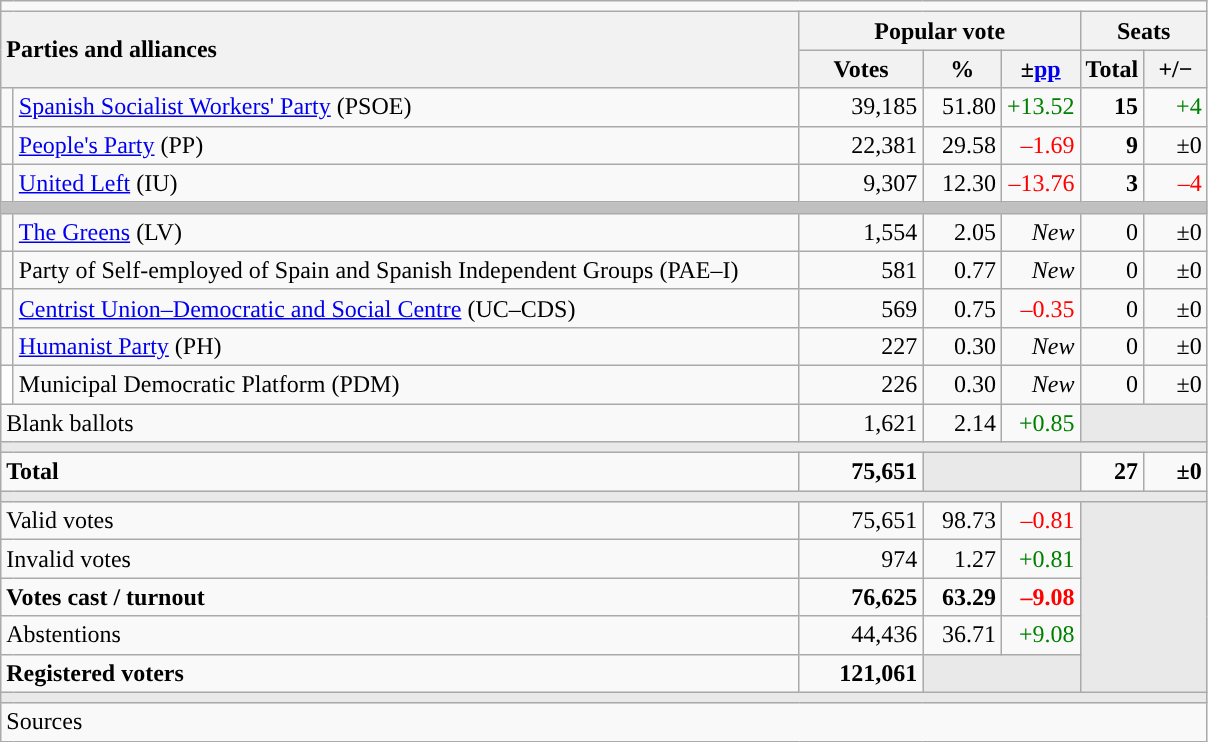<table class="wikitable" style="text-align:right;">
<tr>
<td colspan="7"></td>
</tr>
<tr>
<th style="text-align:left;" rowspan="2" colspan="2" width="525">Parties and alliances</th>
<th colspan="3">Popular vote</th>
<th colspan="2">Seats</th>
</tr>
<tr>
<th width="75">Votes</th>
<th width="45">%</th>
<th width="45">±<a href='#'>pp</a></th>
<th width="35">Total</th>
<th width="35">+/−</th>
</tr>
<tr>
<td width="1" style="color:inherit;background:"></td>
<td align="left"><a href='#'>Spanish Socialist Workers' Party</a> (PSOE)</td>
<td>39,185</td>
<td>51.80</td>
<td style="color:green;">+13.52</td>
<td><strong>15</strong></td>
<td style="color:green;">+4</td>
</tr>
<tr>
<td style="color:inherit;background:"></td>
<td align="left"><a href='#'>People's Party</a> (PP)</td>
<td>22,381</td>
<td>29.58</td>
<td style="color:red;">–1.69</td>
<td><strong>9</strong></td>
<td>±0</td>
</tr>
<tr>
<td style="color:inherit;background:"></td>
<td align="left"><a href='#'>United Left</a> (IU)</td>
<td>9,307</td>
<td>12.30</td>
<td style="color:red;">–13.76</td>
<td><strong>3</strong></td>
<td style="color:red;">–4</td>
</tr>
<tr>
<td colspan="7" bgcolor="#C0C0C0"></td>
</tr>
<tr>
<td style="color:inherit;background:"></td>
<td align="left"><a href='#'>The Greens</a> (LV)</td>
<td>1,554</td>
<td>2.05</td>
<td><em>New</em></td>
<td>0</td>
<td>±0</td>
</tr>
<tr>
<td style="color:inherit;background:"></td>
<td align="left">Party of Self-employed of Spain and Spanish Independent Groups (PAE–I)</td>
<td>581</td>
<td>0.77</td>
<td><em>New</em></td>
<td>0</td>
<td>±0</td>
</tr>
<tr>
<td style="color:inherit;background:"></td>
<td align="left"><a href='#'>Centrist Union–Democratic and Social Centre</a> (UC–CDS)</td>
<td>569</td>
<td>0.75</td>
<td style="color:red;">–0.35</td>
<td>0</td>
<td>±0</td>
</tr>
<tr>
<td style="color:inherit;background:"></td>
<td align="left"><a href='#'>Humanist Party</a> (PH)</td>
<td>227</td>
<td>0.30</td>
<td><em>New</em></td>
<td>0</td>
<td>±0</td>
</tr>
<tr>
<td bgcolor="white"></td>
<td align="left">Municipal Democratic Platform (PDM)</td>
<td>226</td>
<td>0.30</td>
<td><em>New</em></td>
<td>0</td>
<td>±0</td>
</tr>
<tr>
<td align="left" colspan="2">Blank ballots</td>
<td>1,621</td>
<td>2.14</td>
<td style="color:green;">+0.85</td>
<td bgcolor="#E9E9E9" colspan="2"></td>
</tr>
<tr>
<td colspan="7" bgcolor="#E9E9E9"></td>
</tr>
<tr style="font-weight:bold;">
<td align="left" colspan="2">Total</td>
<td>75,651</td>
<td bgcolor="#E9E9E9" colspan="2"></td>
<td>27</td>
<td>±0</td>
</tr>
<tr>
<td colspan="7" bgcolor="#E9E9E9"></td>
</tr>
<tr>
<td align="left" colspan="2">Valid votes</td>
<td>75,651</td>
<td>98.73</td>
<td style="color:red;">–0.81</td>
<td bgcolor="#E9E9E9" colspan="2" rowspan="5"></td>
</tr>
<tr>
<td align="left" colspan="2">Invalid votes</td>
<td>974</td>
<td>1.27</td>
<td style="color:green;">+0.81</td>
</tr>
<tr style="font-weight:bold;">
<td align="left" colspan="2">Votes cast / turnout</td>
<td>76,625</td>
<td>63.29</td>
<td style="color:red;">–9.08</td>
</tr>
<tr>
<td align="left" colspan="2">Abstentions</td>
<td>44,436</td>
<td>36.71</td>
<td style="color:green;">+9.08</td>
</tr>
<tr style="font-weight:bold;">
<td align="left" colspan="2">Registered voters</td>
<td>121,061</td>
<td bgcolor="#E9E9E9" colspan="2"></td>
</tr>
<tr>
<td colspan="7" bgcolor="#E9E9E9"></td>
</tr>
<tr>
<td align="left" colspan="7">Sources</td>
</tr>
</table>
